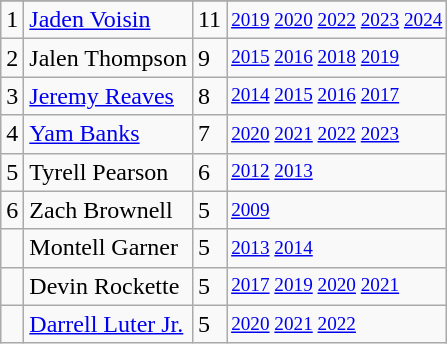<table class="wikitable">
<tr>
</tr>
<tr>
<td>1</td>
<td><a href='#'>Jaden Voisin</a></td>
<td>11</td>
<td style="font-size:80%;"><a href='#'>2019</a> <a href='#'>2020</a> <a href='#'>2022</a> <a href='#'>2023</a> <a href='#'>2024</a></td>
</tr>
<tr>
<td>2</td>
<td>Jalen Thompson</td>
<td>9</td>
<td style="font-size:80%;"><a href='#'>2015</a> <a href='#'>2016</a> <a href='#'>2018</a> <a href='#'>2019</a></td>
</tr>
<tr>
<td>3</td>
<td><a href='#'>Jeremy Reaves</a></td>
<td>8</td>
<td style="font-size:80%;"><a href='#'>2014</a> <a href='#'>2015</a> <a href='#'>2016</a> <a href='#'>2017</a></td>
</tr>
<tr>
<td>4</td>
<td><a href='#'>Yam Banks</a></td>
<td>7</td>
<td style="font-size:80%;"><a href='#'>2020</a> <a href='#'>2021</a> <a href='#'>2022</a> <a href='#'>2023</a></td>
</tr>
<tr>
<td>5</td>
<td>Tyrell Pearson</td>
<td>6</td>
<td style="font-size:80%;"><a href='#'>2012</a> <a href='#'>2013</a></td>
</tr>
<tr>
<td>6</td>
<td>Zach Brownell</td>
<td>5</td>
<td style="font-size:80%;"><a href='#'>2009</a></td>
</tr>
<tr>
<td></td>
<td>Montell Garner</td>
<td>5</td>
<td style="font-size:80%;"><a href='#'>2013</a> <a href='#'>2014</a></td>
</tr>
<tr>
<td></td>
<td>Devin Rockette</td>
<td>5</td>
<td style="font-size:80%;"><a href='#'>2017</a> <a href='#'>2019</a> <a href='#'>2020</a> <a href='#'>2021</a></td>
</tr>
<tr>
<td></td>
<td><a href='#'>Darrell Luter Jr.</a></td>
<td>5</td>
<td style="font-size:80%;"><a href='#'>2020</a> <a href='#'>2021</a> <a href='#'>2022</a></td>
</tr>
</table>
